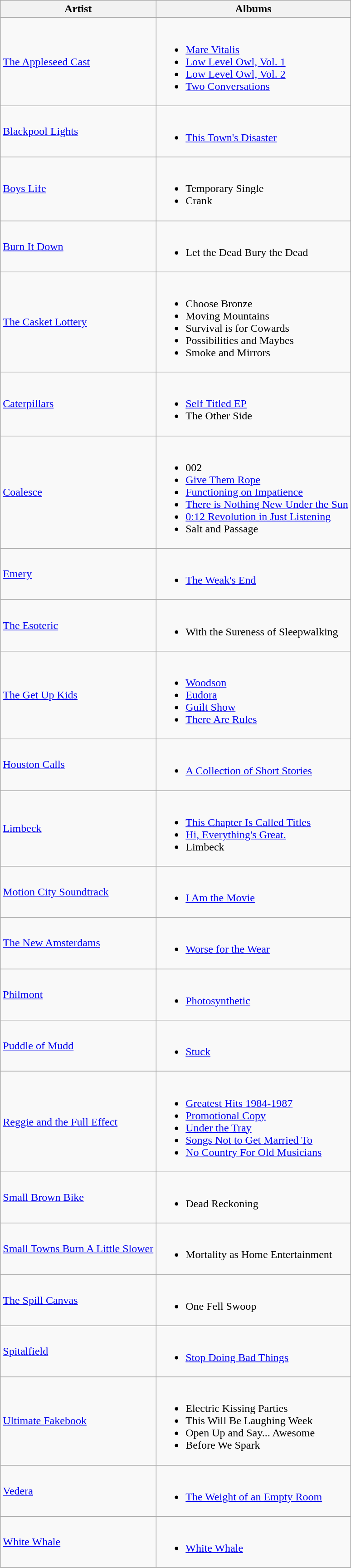<table class="wikitable">
<tr>
<th>Artist</th>
<th>Albums</th>
</tr>
<tr>
<td><a href='#'>The Appleseed Cast</a></td>
<td><br><ul><li><a href='#'>Mare Vitalis</a></li><li><a href='#'>Low Level Owl, Vol. 1</a></li><li><a href='#'>Low Level Owl, Vol. 2</a></li><li><a href='#'>Two Conversations</a></li></ul></td>
</tr>
<tr>
<td><a href='#'>Blackpool Lights</a></td>
<td><br><ul><li><a href='#'>This Town's Disaster</a></li></ul></td>
</tr>
<tr>
<td><a href='#'>Boys Life</a></td>
<td><br><ul><li>Temporary Single</li><li>Crank</li></ul></td>
</tr>
<tr>
<td><a href='#'>Burn It Down</a></td>
<td><br><ul><li>Let the Dead Bury the Dead</li></ul></td>
</tr>
<tr>
<td><a href='#'>The Casket Lottery</a></td>
<td><br><ul><li>Choose Bronze</li><li>Moving Mountains</li><li>Survival is for Cowards</li><li>Possibilities and Maybes</li><li>Smoke and Mirrors</li></ul></td>
</tr>
<tr>
<td><a href='#'>Caterpillars</a></td>
<td><br><ul><li><a href='#'>Self Titled EP</a></li><li>The Other Side</li></ul></td>
</tr>
<tr>
<td><a href='#'>Coalesce</a></td>
<td><br><ul><li>002</li><li><a href='#'>Give Them Rope</a></li><li><a href='#'>Functioning on Impatience</a></li><li><a href='#'>There is Nothing New Under the Sun</a></li><li><a href='#'>0:12 Revolution in Just Listening</a></li><li>Salt and Passage</li></ul></td>
</tr>
<tr>
<td><a href='#'>Emery</a></td>
<td><br><ul><li><a href='#'>The Weak's End</a></li></ul></td>
</tr>
<tr>
<td><a href='#'>The Esoteric</a></td>
<td><br><ul><li>With the Sureness of Sleepwalking</li></ul></td>
</tr>
<tr>
<td><a href='#'>The Get Up Kids</a></td>
<td><br><ul><li><a href='#'>Woodson</a></li><li><a href='#'>Eudora</a></li><li><a href='#'>Guilt Show</a></li><li><a href='#'>There Are Rules</a></li></ul></td>
</tr>
<tr>
<td><a href='#'>Houston Calls</a></td>
<td><br><ul><li><a href='#'>A Collection of Short Stories</a></li></ul></td>
</tr>
<tr>
<td><a href='#'>Limbeck</a></td>
<td><br><ul><li><a href='#'>This Chapter Is Called Titles</a></li><li><a href='#'>Hi, Everything's Great.</a></li><li>Limbeck</li></ul></td>
</tr>
<tr>
<td><a href='#'>Motion City Soundtrack</a></td>
<td><br><ul><li><a href='#'>I Am the Movie</a></li></ul></td>
</tr>
<tr>
<td><a href='#'>The New Amsterdams</a></td>
<td><br><ul><li><a href='#'>Worse for the Wear</a></li></ul></td>
</tr>
<tr>
<td><a href='#'>Philmont</a></td>
<td><br><ul><li><a href='#'>Photosynthetic</a></li></ul></td>
</tr>
<tr>
<td><a href='#'>Puddle of Mudd</a></td>
<td><br><ul><li><a href='#'>Stuck</a></li></ul></td>
</tr>
<tr>
<td><a href='#'>Reggie and the Full Effect</a></td>
<td><br><ul><li><a href='#'>Greatest Hits 1984-1987</a></li><li><a href='#'>Promotional Copy</a></li><li><a href='#'>Under the Tray</a></li><li><a href='#'>Songs Not to Get Married To</a></li><li><a href='#'>No Country For Old Musicians</a></li></ul></td>
</tr>
<tr>
<td><a href='#'>Small Brown Bike</a></td>
<td><br><ul><li>Dead Reckoning</li></ul></td>
</tr>
<tr>
<td><a href='#'>Small Towns Burn A Little Slower</a></td>
<td><br><ul><li>Mortality as Home Entertainment</li></ul></td>
</tr>
<tr>
<td><a href='#'>The Spill Canvas</a></td>
<td><br><ul><li>One Fell Swoop</li></ul></td>
</tr>
<tr>
<td><a href='#'>Spitalfield</a></td>
<td><br><ul><li><a href='#'>Stop Doing Bad Things</a></li></ul></td>
</tr>
<tr>
<td><a href='#'>Ultimate Fakebook</a></td>
<td><br><ul><li>Electric Kissing Parties</li><li>This Will Be Laughing Week</li><li>Open Up and Say... Awesome</li><li>Before We Spark</li></ul></td>
</tr>
<tr>
<td><a href='#'>Vedera</a></td>
<td><br><ul><li><a href='#'>The Weight of an Empty Room</a></li></ul></td>
</tr>
<tr>
<td><a href='#'>White Whale</a></td>
<td><br><ul><li><a href='#'>White Whale</a></li></ul></td>
</tr>
</table>
